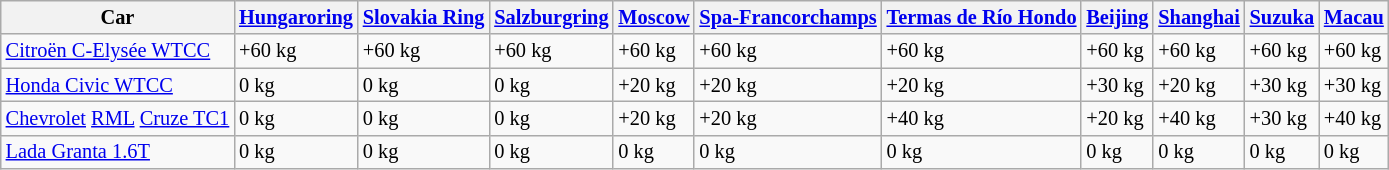<table class="wikitable" style="font-size: 85%">
<tr>
<th>Car</th>
<th><a href='#'>Hungaroring</a></th>
<th><a href='#'>Slovakia Ring</a></th>
<th><a href='#'>Salzburgring</a></th>
<th><a href='#'>Moscow</a></th>
<th><a href='#'>Spa-Francorchamps</a></th>
<th><a href='#'>Termas de Río Hondo</a></th>
<th><a href='#'>Beijing</a></th>
<th><a href='#'>Shanghai</a></th>
<th><a href='#'>Suzuka</a></th>
<th><a href='#'>Macau</a></th>
</tr>
<tr>
<td><a href='#'>Citroën C-Elysée WTCC</a></td>
<td>+60 kg</td>
<td>+60 kg</td>
<td>+60 kg</td>
<td>+60 kg</td>
<td>+60 kg</td>
<td>+60 kg</td>
<td>+60 kg</td>
<td>+60 kg</td>
<td>+60 kg</td>
<td>+60 kg</td>
</tr>
<tr>
<td><a href='#'>Honda Civic WTCC</a></td>
<td>0 kg</td>
<td>0 kg</td>
<td>0 kg</td>
<td>+20 kg</td>
<td>+20 kg</td>
<td>+20 kg</td>
<td>+30 kg</td>
<td>+20 kg</td>
<td>+30 kg</td>
<td>+30 kg</td>
</tr>
<tr>
<td><a href='#'>Chevrolet</a> <a href='#'>RML</a> <a href='#'>Cruze TC1</a></td>
<td>0 kg</td>
<td>0 kg</td>
<td>0 kg</td>
<td>+20 kg</td>
<td>+20 kg</td>
<td>+40 kg</td>
<td>+20 kg</td>
<td>+40 kg</td>
<td>+30 kg</td>
<td>+40 kg</td>
</tr>
<tr>
<td><a href='#'>Lada Granta 1.6T</a></td>
<td>0 kg</td>
<td>0 kg</td>
<td>0 kg</td>
<td>0 kg</td>
<td>0 kg</td>
<td>0 kg</td>
<td>0 kg</td>
<td>0 kg</td>
<td>0 kg</td>
<td>0 kg</td>
</tr>
</table>
